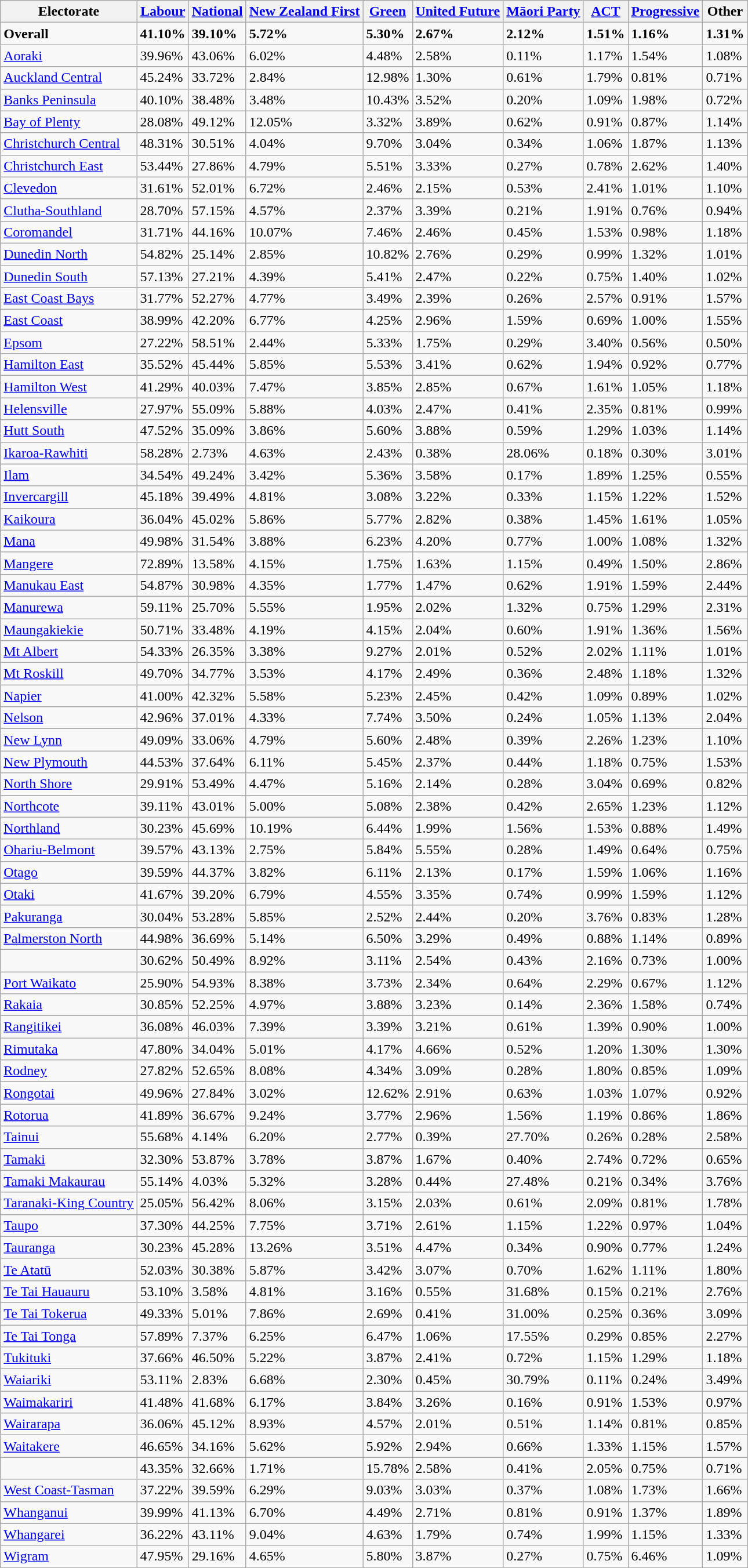<table class="wikitable sortable">
<tr>
<th>Electorate</th>
<th><a href='#'>Labour</a></th>
<th><a href='#'>National</a></th>
<th><a href='#'>New Zealand First</a></th>
<th><a href='#'>Green</a></th>
<th><a href='#'>United Future</a></th>
<th><a href='#'>Māori Party</a></th>
<th><a href='#'>ACT</a></th>
<th><a href='#'>Progressive</a></th>
<th>Other</th>
</tr>
<tr>
<td><strong>Overall</strong></td>
<td><strong>41.10%</strong></td>
<td><strong>39.10%</strong></td>
<td><strong>5.72%</strong></td>
<td><strong>5.30%</strong></td>
<td><strong>2.67%</strong></td>
<td><strong>2.12%</strong></td>
<td><strong>1.51%</strong></td>
<td><strong>1.16%</strong></td>
<td><strong>1.31%</strong></td>
</tr>
<tr>
<td><a href='#'>Aoraki</a></td>
<td>39.96%</td>
<td>43.06%</td>
<td>6.02%</td>
<td>4.48%</td>
<td>2.58%</td>
<td>0.11%</td>
<td>1.17%</td>
<td>1.54%</td>
<td>1.08%</td>
</tr>
<tr>
<td><a href='#'>Auckland Central</a></td>
<td>45.24%</td>
<td>33.72%</td>
<td>2.84%</td>
<td>12.98%</td>
<td>1.30%</td>
<td>0.61%</td>
<td>1.79%</td>
<td>0.81%</td>
<td>0.71%</td>
</tr>
<tr>
<td><a href='#'>Banks Peninsula</a></td>
<td>40.10%</td>
<td>38.48%</td>
<td>3.48%</td>
<td>10.43%</td>
<td>3.52%</td>
<td>0.20%</td>
<td>1.09%</td>
<td>1.98%</td>
<td>0.72%</td>
</tr>
<tr>
<td><a href='#'>Bay of Plenty</a></td>
<td>28.08%</td>
<td>49.12%</td>
<td>12.05%</td>
<td>3.32%</td>
<td>3.89%</td>
<td>0.62%</td>
<td>0.91%</td>
<td>0.87%</td>
<td>1.14%</td>
</tr>
<tr>
<td><a href='#'>Christchurch Central</a></td>
<td>48.31%</td>
<td>30.51%</td>
<td>4.04%</td>
<td>9.70%</td>
<td>3.04%</td>
<td>0.34%</td>
<td>1.06%</td>
<td>1.87%</td>
<td>1.13%</td>
</tr>
<tr>
<td><a href='#'>Christchurch East</a></td>
<td>53.44%</td>
<td>27.86%</td>
<td>4.79%</td>
<td>5.51%</td>
<td>3.33%</td>
<td>0.27%</td>
<td>0.78%</td>
<td>2.62%</td>
<td>1.40%</td>
</tr>
<tr>
<td><a href='#'>Clevedon</a></td>
<td>31.61%</td>
<td>52.01%</td>
<td>6.72%</td>
<td>2.46%</td>
<td>2.15%</td>
<td>0.53%</td>
<td>2.41%</td>
<td>1.01%</td>
<td>1.10%</td>
</tr>
<tr>
<td><a href='#'>Clutha-Southland</a></td>
<td>28.70%</td>
<td>57.15%</td>
<td>4.57%</td>
<td>2.37%</td>
<td>3.39%</td>
<td>0.21%</td>
<td>1.91%</td>
<td>0.76%</td>
<td>0.94%</td>
</tr>
<tr>
<td><a href='#'>Coromandel</a></td>
<td>31.71%</td>
<td>44.16%</td>
<td>10.07%</td>
<td>7.46%</td>
<td>2.46%</td>
<td>0.45%</td>
<td>1.53%</td>
<td>0.98%</td>
<td>1.18%</td>
</tr>
<tr>
<td><a href='#'>Dunedin North</a></td>
<td>54.82%</td>
<td>25.14%</td>
<td>2.85%</td>
<td>10.82%</td>
<td>2.76%</td>
<td>0.29%</td>
<td>0.99%</td>
<td>1.32%</td>
<td>1.01%</td>
</tr>
<tr>
<td><a href='#'>Dunedin South</a></td>
<td>57.13%</td>
<td>27.21%</td>
<td>4.39%</td>
<td>5.41%</td>
<td>2.47%</td>
<td>0.22%</td>
<td>0.75%</td>
<td>1.40%</td>
<td>1.02%</td>
</tr>
<tr>
<td><a href='#'>East Coast Bays</a></td>
<td>31.77%</td>
<td>52.27%</td>
<td>4.77%</td>
<td>3.49%</td>
<td>2.39%</td>
<td>0.26%</td>
<td>2.57%</td>
<td>0.91%</td>
<td>1.57%</td>
</tr>
<tr>
<td><a href='#'>East Coast</a></td>
<td>38.99%</td>
<td>42.20%</td>
<td>6.77%</td>
<td>4.25%</td>
<td>2.96%</td>
<td>1.59%</td>
<td>0.69%</td>
<td>1.00%</td>
<td>1.55%</td>
</tr>
<tr>
<td><a href='#'>Epsom</a></td>
<td>27.22%</td>
<td>58.51%</td>
<td>2.44%</td>
<td>5.33%</td>
<td>1.75%</td>
<td>0.29%</td>
<td>3.40%</td>
<td>0.56%</td>
<td>0.50%</td>
</tr>
<tr>
<td><a href='#'>Hamilton East</a></td>
<td>35.52%</td>
<td>45.44%</td>
<td>5.85%</td>
<td>5.53%</td>
<td>3.41%</td>
<td>0.62%</td>
<td>1.94%</td>
<td>0.92%</td>
<td>0.77%</td>
</tr>
<tr>
<td><a href='#'>Hamilton West</a></td>
<td>41.29%</td>
<td>40.03%</td>
<td>7.47%</td>
<td>3.85%</td>
<td>2.85%</td>
<td>0.67%</td>
<td>1.61%</td>
<td>1.05%</td>
<td>1.18%</td>
</tr>
<tr>
<td><a href='#'>Helensville</a></td>
<td>27.97%</td>
<td>55.09%</td>
<td>5.88%</td>
<td>4.03%</td>
<td>2.47%</td>
<td>0.41%</td>
<td>2.35%</td>
<td>0.81%</td>
<td>0.99%</td>
</tr>
<tr>
<td><a href='#'>Hutt South</a></td>
<td>47.52%</td>
<td>35.09%</td>
<td>3.86%</td>
<td>5.60%</td>
<td>3.88%</td>
<td>0.59%</td>
<td>1.29%</td>
<td>1.03%</td>
<td>1.14%</td>
</tr>
<tr>
<td><a href='#'>Ikaroa-Rawhiti</a></td>
<td>58.28%</td>
<td>2.73%</td>
<td>4.63%</td>
<td>2.43%</td>
<td>0.38%</td>
<td>28.06%</td>
<td>0.18%</td>
<td>0.30%</td>
<td>3.01%</td>
</tr>
<tr>
<td><a href='#'>Ilam</a></td>
<td>34.54%</td>
<td>49.24%</td>
<td>3.42%</td>
<td>5.36%</td>
<td>3.58%</td>
<td>0.17%</td>
<td>1.89%</td>
<td>1.25%</td>
<td>0.55%</td>
</tr>
<tr>
<td><a href='#'>Invercargill</a></td>
<td>45.18%</td>
<td>39.49%</td>
<td>4.81%</td>
<td>3.08%</td>
<td>3.22%</td>
<td>0.33%</td>
<td>1.15%</td>
<td>1.22%</td>
<td>1.52%</td>
</tr>
<tr>
<td><a href='#'>Kaikoura</a></td>
<td>36.04%</td>
<td>45.02%</td>
<td>5.86%</td>
<td>5.77%</td>
<td>2.82%</td>
<td>0.38%</td>
<td>1.45%</td>
<td>1.61%</td>
<td>1.05%</td>
</tr>
<tr>
<td><a href='#'>Mana</a></td>
<td>49.98%</td>
<td>31.54%</td>
<td>3.88%</td>
<td>6.23%</td>
<td>4.20%</td>
<td>0.77%</td>
<td>1.00%</td>
<td>1.08%</td>
<td>1.32%</td>
</tr>
<tr>
<td><a href='#'>Mangere</a></td>
<td>72.89%</td>
<td>13.58%</td>
<td>4.15%</td>
<td>1.75%</td>
<td>1.63%</td>
<td>1.15%</td>
<td>0.49%</td>
<td>1.50%</td>
<td>2.86%</td>
</tr>
<tr>
<td><a href='#'>Manukau East</a></td>
<td>54.87%</td>
<td>30.98%</td>
<td>4.35%</td>
<td>1.77%</td>
<td>1.47%</td>
<td>0.62%</td>
<td>1.91%</td>
<td>1.59%</td>
<td>2.44%</td>
</tr>
<tr>
<td><a href='#'>Manurewa</a></td>
<td>59.11%</td>
<td>25.70%</td>
<td>5.55%</td>
<td>1.95%</td>
<td>2.02%</td>
<td>1.32%</td>
<td>0.75%</td>
<td>1.29%</td>
<td>2.31%</td>
</tr>
<tr>
<td><a href='#'>Maungakiekie</a></td>
<td>50.71%</td>
<td>33.48%</td>
<td>4.19%</td>
<td>4.15%</td>
<td>2.04%</td>
<td>0.60%</td>
<td>1.91%</td>
<td>1.36%</td>
<td>1.56%</td>
</tr>
<tr>
<td><a href='#'>Mt Albert</a></td>
<td>54.33%</td>
<td>26.35%</td>
<td>3.38%</td>
<td>9.27%</td>
<td>2.01%</td>
<td>0.52%</td>
<td>2.02%</td>
<td>1.11%</td>
<td>1.01%</td>
</tr>
<tr>
<td><a href='#'>Mt Roskill</a></td>
<td>49.70%</td>
<td>34.77%</td>
<td>3.53%</td>
<td>4.17%</td>
<td>2.49%</td>
<td>0.36%</td>
<td>2.48%</td>
<td>1.18%</td>
<td>1.32%</td>
</tr>
<tr>
<td><a href='#'>Napier</a></td>
<td>41.00%</td>
<td>42.32%</td>
<td>5.58%</td>
<td>5.23%</td>
<td>2.45%</td>
<td>0.42%</td>
<td>1.09%</td>
<td>0.89%</td>
<td>1.02%</td>
</tr>
<tr>
<td><a href='#'>Nelson</a></td>
<td>42.96%</td>
<td>37.01%</td>
<td>4.33%</td>
<td>7.74%</td>
<td>3.50%</td>
<td>0.24%</td>
<td>1.05%</td>
<td>1.13%</td>
<td>2.04%</td>
</tr>
<tr>
<td><a href='#'>New Lynn</a></td>
<td>49.09%</td>
<td>33.06%</td>
<td>4.79%</td>
<td>5.60%</td>
<td>2.48%</td>
<td>0.39%</td>
<td>2.26%</td>
<td>1.23%</td>
<td>1.10%</td>
</tr>
<tr>
<td><a href='#'>New Plymouth</a></td>
<td>44.53%</td>
<td>37.64%</td>
<td>6.11%</td>
<td>5.45%</td>
<td>2.37%</td>
<td>0.44%</td>
<td>1.18%</td>
<td>0.75%</td>
<td>1.53%</td>
</tr>
<tr>
<td><a href='#'>North Shore</a></td>
<td>29.91%</td>
<td>53.49%</td>
<td>4.47%</td>
<td>5.16%</td>
<td>2.14%</td>
<td>0.28%</td>
<td>3.04%</td>
<td>0.69%</td>
<td>0.82%</td>
</tr>
<tr>
<td><a href='#'>Northcote</a></td>
<td>39.11%</td>
<td>43.01%</td>
<td>5.00%</td>
<td>5.08%</td>
<td>2.38%</td>
<td>0.42%</td>
<td>2.65%</td>
<td>1.23%</td>
<td>1.12%</td>
</tr>
<tr>
<td><a href='#'>Northland</a></td>
<td>30.23%</td>
<td>45.69%</td>
<td>10.19%</td>
<td>6.44%</td>
<td>1.99%</td>
<td>1.56%</td>
<td>1.53%</td>
<td>0.88%</td>
<td>1.49%</td>
</tr>
<tr>
<td><a href='#'>Ohariu-Belmont</a></td>
<td>39.57%</td>
<td>43.13%</td>
<td>2.75%</td>
<td>5.84%</td>
<td>5.55%</td>
<td>0.28%</td>
<td>1.49%</td>
<td>0.64%</td>
<td>0.75%</td>
</tr>
<tr>
<td><a href='#'>Otago</a></td>
<td>39.59%</td>
<td>44.37%</td>
<td>3.82%</td>
<td>6.11%</td>
<td>2.13%</td>
<td>0.17%</td>
<td>1.59%</td>
<td>1.06%</td>
<td>1.16%</td>
</tr>
<tr>
<td><a href='#'>Otaki</a></td>
<td>41.67%</td>
<td>39.20%</td>
<td>6.79%</td>
<td>4.55%</td>
<td>3.35%</td>
<td>0.74%</td>
<td>0.99%</td>
<td>1.59%</td>
<td>1.12%</td>
</tr>
<tr>
<td><a href='#'>Pakuranga</a></td>
<td>30.04%</td>
<td>53.28%</td>
<td>5.85%</td>
<td>2.52%</td>
<td>2.44%</td>
<td>0.20%</td>
<td>3.76%</td>
<td>0.83%</td>
<td>1.28%</td>
</tr>
<tr>
<td><a href='#'>Palmerston North</a></td>
<td>44.98%</td>
<td>36.69%</td>
<td>5.14%</td>
<td>6.50%</td>
<td>3.29%</td>
<td>0.49%</td>
<td>0.88%</td>
<td>1.14%</td>
<td>0.89%</td>
</tr>
<tr>
<td></td>
<td>30.62%</td>
<td>50.49%</td>
<td>8.92%</td>
<td>3.11%</td>
<td>2.54%</td>
<td>0.43%</td>
<td>2.16%</td>
<td>0.73%</td>
<td>1.00%</td>
</tr>
<tr>
<td><a href='#'>Port Waikato</a></td>
<td>25.90%</td>
<td>54.93%</td>
<td>8.38%</td>
<td>3.73%</td>
<td>2.34%</td>
<td>0.64%</td>
<td>2.29%</td>
<td>0.67%</td>
<td>1.12%</td>
</tr>
<tr>
<td><a href='#'>Rakaia</a></td>
<td>30.85%</td>
<td>52.25%</td>
<td>4.97%</td>
<td>3.88%</td>
<td>3.23%</td>
<td>0.14%</td>
<td>2.36%</td>
<td>1.58%</td>
<td>0.74%</td>
</tr>
<tr>
<td><a href='#'>Rangitikei</a></td>
<td>36.08%</td>
<td>46.03%</td>
<td>7.39%</td>
<td>3.39%</td>
<td>3.21%</td>
<td>0.61%</td>
<td>1.39%</td>
<td>0.90%</td>
<td>1.00%</td>
</tr>
<tr>
<td><a href='#'>Rimutaka</a></td>
<td>47.80%</td>
<td>34.04%</td>
<td>5.01%</td>
<td>4.17%</td>
<td>4.66%</td>
<td>0.52%</td>
<td>1.20%</td>
<td>1.30%</td>
<td>1.30%</td>
</tr>
<tr>
<td><a href='#'>Rodney</a></td>
<td>27.82%</td>
<td>52.65%</td>
<td>8.08%</td>
<td>4.34%</td>
<td>3.09%</td>
<td>0.28%</td>
<td>1.80%</td>
<td>0.85%</td>
<td>1.09%</td>
</tr>
<tr>
<td><a href='#'>Rongotai</a></td>
<td>49.96%</td>
<td>27.84%</td>
<td>3.02%</td>
<td>12.62%</td>
<td>2.91%</td>
<td>0.63%</td>
<td>1.03%</td>
<td>1.07%</td>
<td>0.92%</td>
</tr>
<tr>
<td><a href='#'>Rotorua</a></td>
<td>41.89%</td>
<td>36.67%</td>
<td>9.24%</td>
<td>3.77%</td>
<td>2.96%</td>
<td>1.56%</td>
<td>1.19%</td>
<td>0.86%</td>
<td>1.86%</td>
</tr>
<tr>
<td><a href='#'>Tainui</a></td>
<td>55.68%</td>
<td>4.14%</td>
<td>6.20%</td>
<td>2.77%</td>
<td>0.39%</td>
<td>27.70%</td>
<td>0.26%</td>
<td>0.28%</td>
<td>2.58%</td>
</tr>
<tr>
<td><a href='#'>Tamaki</a></td>
<td>32.30%</td>
<td>53.87%</td>
<td>3.78%</td>
<td>3.87%</td>
<td>1.67%</td>
<td>0.40%</td>
<td>2.74%</td>
<td>0.72%</td>
<td>0.65%</td>
</tr>
<tr>
<td><a href='#'>Tamaki Makaurau</a></td>
<td>55.14%</td>
<td>4.03%</td>
<td>5.32%</td>
<td>3.28%</td>
<td>0.44%</td>
<td>27.48%</td>
<td>0.21%</td>
<td>0.34%</td>
<td>3.76%</td>
</tr>
<tr>
<td><a href='#'>Taranaki-King Country</a></td>
<td>25.05%</td>
<td>56.42%</td>
<td>8.06%</td>
<td>3.15%</td>
<td>2.03%</td>
<td>0.61%</td>
<td>2.09%</td>
<td>0.81%</td>
<td>1.78%</td>
</tr>
<tr>
<td><a href='#'>Taupo</a></td>
<td>37.30%</td>
<td>44.25%</td>
<td>7.75%</td>
<td>3.71%</td>
<td>2.61%</td>
<td>1.15%</td>
<td>1.22%</td>
<td>0.97%</td>
<td>1.04%</td>
</tr>
<tr>
<td><a href='#'>Tauranga</a></td>
<td>30.23%</td>
<td>45.28%</td>
<td>13.26%</td>
<td>3.51%</td>
<td>4.47%</td>
<td>0.34%</td>
<td>0.90%</td>
<td>0.77%</td>
<td>1.24%</td>
</tr>
<tr>
<td><a href='#'>Te Atatū</a></td>
<td>52.03%</td>
<td>30.38%</td>
<td>5.87%</td>
<td>3.42%</td>
<td>3.07%</td>
<td>0.70%</td>
<td>1.62%</td>
<td>1.11%</td>
<td>1.80%</td>
</tr>
<tr>
<td><a href='#'>Te Tai Hauauru</a></td>
<td>53.10%</td>
<td>3.58%</td>
<td>4.81%</td>
<td>3.16%</td>
<td>0.55%</td>
<td>31.68%</td>
<td>0.15%</td>
<td>0.21%</td>
<td>2.76%</td>
</tr>
<tr>
<td><a href='#'>Te Tai Tokerua</a></td>
<td>49.33%</td>
<td>5.01%</td>
<td>7.86%</td>
<td>2.69%</td>
<td>0.41%</td>
<td>31.00%</td>
<td>0.25%</td>
<td>0.36%</td>
<td>3.09%</td>
</tr>
<tr>
<td><a href='#'>Te Tai Tonga</a></td>
<td>57.89%</td>
<td>7.37%</td>
<td>6.25%</td>
<td>6.47%</td>
<td>1.06%</td>
<td>17.55%</td>
<td>0.29%</td>
<td>0.85%</td>
<td>2.27%</td>
</tr>
<tr>
<td><a href='#'>Tukituki</a></td>
<td>37.66%</td>
<td>46.50%</td>
<td>5.22%</td>
<td>3.87%</td>
<td>2.41%</td>
<td>0.72%</td>
<td>1.15%</td>
<td>1.29%</td>
<td>1.18%</td>
</tr>
<tr>
<td><a href='#'>Waiariki</a></td>
<td>53.11%</td>
<td>2.83%</td>
<td>6.68%</td>
<td>2.30%</td>
<td>0.45%</td>
<td>30.79%</td>
<td>0.11%</td>
<td>0.24%</td>
<td>3.49%</td>
</tr>
<tr>
<td><a href='#'>Waimakariri</a></td>
<td>41.48%</td>
<td>41.68%</td>
<td>6.17%</td>
<td>3.84%</td>
<td>3.26%</td>
<td>0.16%</td>
<td>0.91%</td>
<td>1.53%</td>
<td>0.97%</td>
</tr>
<tr>
<td><a href='#'>Wairarapa</a></td>
<td>36.06%</td>
<td>45.12%</td>
<td>8.93%</td>
<td>4.57%</td>
<td>2.01%</td>
<td>0.51%</td>
<td>1.14%</td>
<td>0.81%</td>
<td>0.85%</td>
</tr>
<tr>
<td><a href='#'>Waitakere</a></td>
<td>46.65%</td>
<td>34.16%</td>
<td>5.62%</td>
<td>5.92%</td>
<td>2.94%</td>
<td>0.66%</td>
<td>1.33%</td>
<td>1.15%</td>
<td>1.57%</td>
</tr>
<tr>
<td></td>
<td>43.35%</td>
<td>32.66%</td>
<td>1.71%</td>
<td>15.78%</td>
<td>2.58%</td>
<td>0.41%</td>
<td>2.05%</td>
<td>0.75%</td>
<td>0.71%</td>
</tr>
<tr>
<td><a href='#'>West Coast-Tasman</a></td>
<td>37.22%</td>
<td>39.59%</td>
<td>6.29%</td>
<td>9.03%</td>
<td>3.03%</td>
<td>0.37%</td>
<td>1.08%</td>
<td>1.73%</td>
<td>1.66%</td>
</tr>
<tr>
<td><a href='#'>Whanganui</a></td>
<td>39.99%</td>
<td>41.13%</td>
<td>6.70%</td>
<td>4.49%</td>
<td>2.71%</td>
<td>0.81%</td>
<td>0.91%</td>
<td>1.37%</td>
<td>1.89%</td>
</tr>
<tr>
<td><a href='#'>Whangarei</a></td>
<td>36.22%</td>
<td>43.11%</td>
<td>9.04%</td>
<td>4.63%</td>
<td>1.79%</td>
<td>0.74%</td>
<td>1.99%</td>
<td>1.15%</td>
<td>1.33%</td>
</tr>
<tr>
<td><a href='#'>Wigram</a></td>
<td>47.95%</td>
<td>29.16%</td>
<td>4.65%</td>
<td>5.80%</td>
<td>3.87%</td>
<td>0.27%</td>
<td>0.75%</td>
<td>6.46%</td>
<td>1.09%</td>
</tr>
</table>
